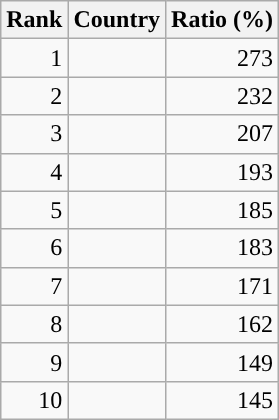<table class="wikitable" style="text-align:right;">
<tr>
<th>Rank</th>
<th>Country</th>
<th>Ratio (%)</th>
</tr>
<tr>
<td>1</td>
<td style="text-align:left;"></td>
<td>273</td>
</tr>
<tr>
<td>2</td>
<td style="text-align:left;"></td>
<td>232</td>
</tr>
<tr>
<td>3</td>
<td style="text-align:left;"></td>
<td>207</td>
</tr>
<tr>
<td>4</td>
<td style="text-align:left;"></td>
<td>193</td>
</tr>
<tr>
<td>5</td>
<td style="text-align:left;"></td>
<td>185</td>
</tr>
<tr>
<td>6</td>
<td style="text-align:left;"></td>
<td>183</td>
</tr>
<tr>
<td>7</td>
<td style="text-align:left;"></td>
<td>171</td>
</tr>
<tr>
<td>8</td>
<td style="text-align:left;"></td>
<td>162</td>
</tr>
<tr>
<td>9</td>
<td style="text-align:left;"></td>
<td>149</td>
</tr>
<tr>
<td>10</td>
<td style="text-align:left;"></td>
<td>145</td>
</tr>
</table>
